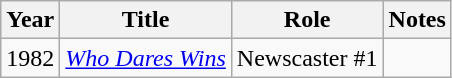<table class="wikitable">
<tr>
<th>Year</th>
<th>Title</th>
<th>Role</th>
<th>Notes</th>
</tr>
<tr>
<td>1982</td>
<td><em><a href='#'>Who Dares Wins</a></em></td>
<td>Newscaster #1</td>
<td></td>
</tr>
</table>
